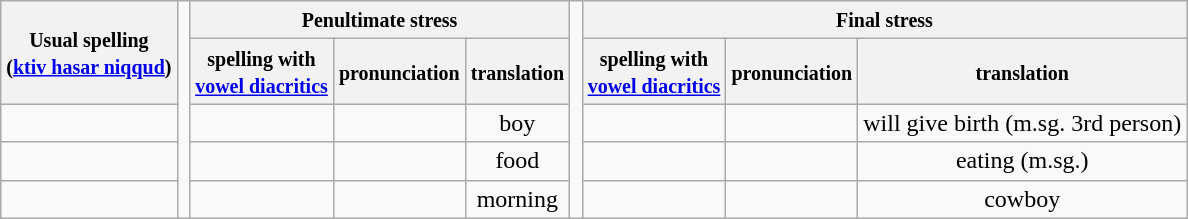<table class=wikitable style="text-align:center">
<tr>
<th rowspan=2><small>Usual spelling<br>(<a href='#'>ktiv hasar niqqud</a>)</small></th>
<td rowspan=5 style="width:1px;overflow:hidden"></td>
<th colspan=3><small>Penultimate stress</small></th>
<td rowspan=5 style="width:1px;overflow:hidden"></td>
<th colspan=3><small>Final stress</small></th>
</tr>
<tr>
<th><small>spelling with<br><a href='#'>vowel diacritics</a></small></th>
<th><small>pronunciation</small></th>
<th><small>translation</small></th>
<th><small>spelling with<br><a href='#'>vowel diacritics</a></small></th>
<th><small>pronunciation</small></th>
<th><small>translation</small></th>
</tr>
<tr>
<td></td>
<td></td>
<td></td>
<td>boy</td>
<td></td>
<td></td>
<td>will give birth (m.sg. 3rd person)</td>
</tr>
<tr>
<td></td>
<td></td>
<td></td>
<td>food</td>
<td></td>
<td></td>
<td>eating (m.sg.)</td>
</tr>
<tr>
<td></td>
<td></td>
<td></td>
<td>morning</td>
<td></td>
<td></td>
<td>cowboy</td>
</tr>
</table>
